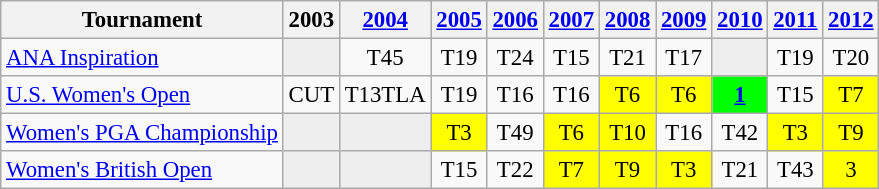<table class="wikitable" style="font-size:95%;text-align:center;">
<tr>
<th>Tournament</th>
<th>2003</th>
<th><a href='#'>2004</a></th>
<th><a href='#'>2005</a></th>
<th><a href='#'>2006</a></th>
<th><a href='#'>2007</a></th>
<th><a href='#'>2008</a></th>
<th><a href='#'>2009</a></th>
<th><a href='#'>2010</a></th>
<th><a href='#'>2011</a></th>
<th><a href='#'>2012</a></th>
</tr>
<tr>
<td align=left><a href='#'>ANA Inspiration</a></td>
<td style="background:#eeeeee;"></td>
<td>T45</td>
<td>T19</td>
<td>T24</td>
<td>T15</td>
<td>T21</td>
<td>T17</td>
<td style="background:#eeeeee;"></td>
<td>T19</td>
<td>T20</td>
</tr>
<tr>
<td align=left><a href='#'>U.S. Women's Open</a></td>
<td>CUT</td>
<td>T13T<span>LA</span></td>
<td>T19</td>
<td>T16</td>
<td>T16</td>
<td style="background:yellow;">T6</td>
<td style="background:yellow;">T6</td>
<td style="background:lime;"><strong><a href='#'>1</a></strong></td>
<td>T15</td>
<td style="background:yellow;">T7</td>
</tr>
<tr>
<td align=left><a href='#'>Women's PGA Championship</a></td>
<td style="background:#eeeeee;"></td>
<td style="background:#eeeeee;"></td>
<td style="background:yellow;">T3</td>
<td>T49</td>
<td style="background:yellow;">T6</td>
<td style="background:yellow;">T10</td>
<td>T16</td>
<td>T42</td>
<td style="background:yellow;">T3</td>
<td style="background:yellow;">T9</td>
</tr>
<tr>
<td align=left><a href='#'>Women's British Open</a></td>
<td style="background:#eeeeee;"></td>
<td style="background:#eeeeee;"></td>
<td>T15</td>
<td>T22</td>
<td style="background:yellow;">T7</td>
<td style="background:yellow;">T9</td>
<td style="background:yellow;">T3</td>
<td>T21</td>
<td>T43</td>
<td style="background:yellow;">3</td>
</tr>
</table>
